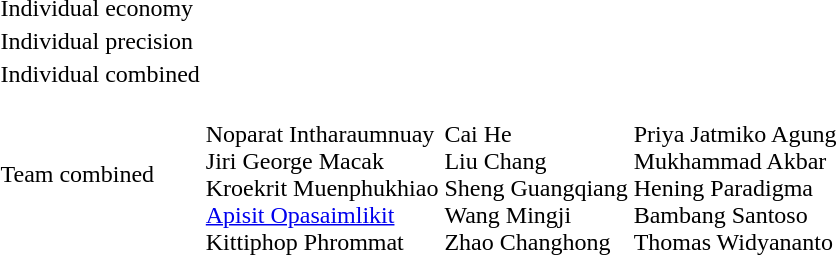<table>
<tr>
<td>Individual economy</td>
<td></td>
<td></td>
<td></td>
</tr>
<tr>
<td>Individual precision</td>
<td></td>
<td></td>
<td></td>
</tr>
<tr>
<td>Individual combined</td>
<td></td>
<td></td>
<td></td>
</tr>
<tr>
<td>Team combined</td>
<td><br>Noparat Intharaumnuay<br>Jiri George Macak<br>Kroekrit Muenphukhiao<br><a href='#'>Apisit Opasaimlikit</a><br>Kittiphop Phrommat</td>
<td><br>Cai He<br>Liu Chang<br>Sheng Guangqiang<br>Wang Mingji<br>Zhao Changhong</td>
<td><br>Priya Jatmiko Agung<br>Mukhammad Akbar<br>Hening Paradigma<br>Bambang Santoso<br>Thomas Widyananto</td>
</tr>
</table>
